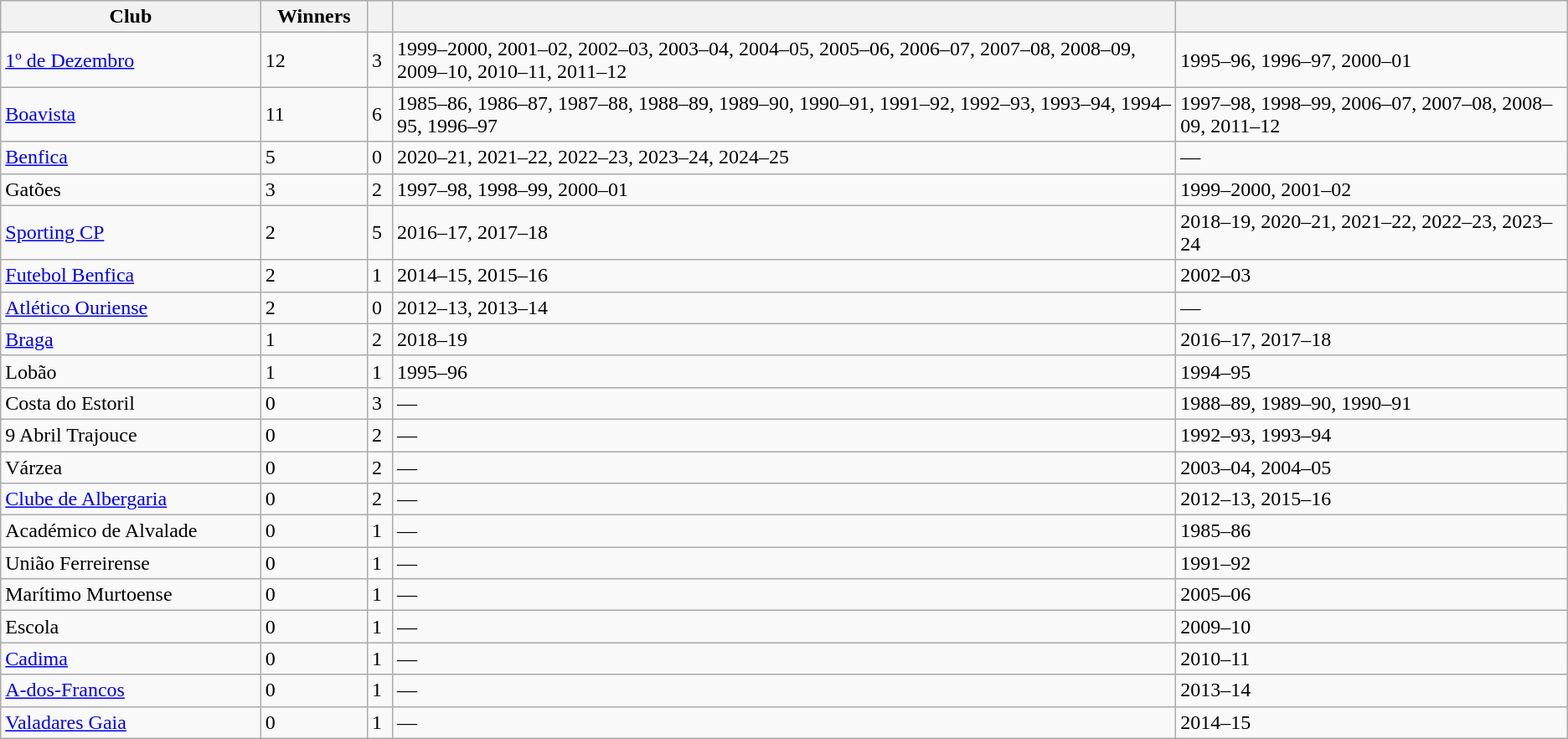<table class="wikitable"; text-align:center;">
<tr>
<th>Club</th>
<th>Winners</th>
<th></th>
<th width=50%></th>
<th width=25%></th>
</tr>
<tr>
<td><a href='#'>1º de Dezembro</a></td>
<td>12</td>
<td>3</td>
<td align=left>1999–2000, 2001–02, 2002–03, 2003–04, 2004–05, 2005–06, 2006–07, 2007–08, 2008–09, 2009–10, 2010–11, 2011–12</td>
<td align=left>1995–96, 1996–97, 2000–01</td>
</tr>
<tr>
<td><a href='#'>Boavista</a></td>
<td>11</td>
<td>6</td>
<td align=left>1985–86, 1986–87, 1987–88, 1988–89, 1989–90, 1990–91, 1991–92, 1992–93, 1993–94, 1994–95, 1996–97</td>
<td align=left>1997–98, 1998–99, 2006–07, 2007–08, 2008–09, 2011–12</td>
</tr>
<tr>
<td><a href='#'>Benfica</a></td>
<td>5</td>
<td>0</td>
<td align=left>2020–21, 2021–22, 2022–23, 2023–24, 2024–25</td>
<td align=left>—</td>
</tr>
<tr>
<td>Gatões</td>
<td>3</td>
<td>2</td>
<td align=left>1997–98, 1998–99, 2000–01</td>
<td align=left>1999–2000, 2001–02</td>
</tr>
<tr>
<td><a href='#'>Sporting CP</a></td>
<td>2</td>
<td>5</td>
<td align=left>2016–17, 2017–18</td>
<td align=left>2018–19, 2020–21, 2021–22, 2022–23, 2023–24</td>
</tr>
<tr>
<td><a href='#'>Futebol Benfica</a></td>
<td>2</td>
<td>1</td>
<td align=left>2014–15, 2015–16</td>
<td align=left>2002–03</td>
</tr>
<tr>
<td><a href='#'>Atlético Ouriense</a></td>
<td>2</td>
<td>0</td>
<td align=left>2012–13, 2013–14</td>
<td align=left>—</td>
</tr>
<tr>
<td><a href='#'>Braga</a></td>
<td>1</td>
<td>2</td>
<td align=left>2018–19</td>
<td align=left>2016–17, 2017–18</td>
</tr>
<tr>
<td>Lobão</td>
<td>1</td>
<td>1</td>
<td align=left>1995–96</td>
<td align=left>1994–95</td>
</tr>
<tr>
<td>Costa do Estoril</td>
<td>0</td>
<td>3</td>
<td align=left>—</td>
<td align=left>1988–89, 1989–90, 1990–91</td>
</tr>
<tr>
<td>9 Abril Trajouce</td>
<td>0</td>
<td>2</td>
<td align=left>—</td>
<td align=left>1992–93, 1993–94</td>
</tr>
<tr>
<td>Várzea</td>
<td>0</td>
<td>2</td>
<td align=left>—</td>
<td align=left>2003–04, 2004–05</td>
</tr>
<tr>
<td><a href='#'>Clube de Albergaria</a></td>
<td>0</td>
<td>2</td>
<td align=left>—</td>
<td align=left>2012–13, 2015–16</td>
</tr>
<tr>
<td>Académico de Alvalade</td>
<td>0</td>
<td>1</td>
<td align=left>—</td>
<td align=left>1985–86</td>
</tr>
<tr>
<td>União Ferreirense</td>
<td>0</td>
<td>1</td>
<td align=left>—</td>
<td align=left>1991–92</td>
</tr>
<tr>
<td>Marítimo Murtoense</td>
<td>0</td>
<td>1</td>
<td align=left>—</td>
<td align=left>2005–06</td>
</tr>
<tr>
<td>Escola</td>
<td>0</td>
<td>1</td>
<td align=left>—</td>
<td align=left>2009–10</td>
</tr>
<tr>
<td><a href='#'>Cadima</a></td>
<td>0</td>
<td>1</td>
<td align=left>—</td>
<td align=left>2010–11</td>
</tr>
<tr>
<td><a href='#'>A-dos-Francos</a></td>
<td>0</td>
<td>1</td>
<td align=left>—</td>
<td align=left>2013–14</td>
</tr>
<tr>
<td><a href='#'>Valadares Gaia</a></td>
<td>0</td>
<td>1</td>
<td align=left>—</td>
<td align=left>2014–15</td>
</tr>
</table>
